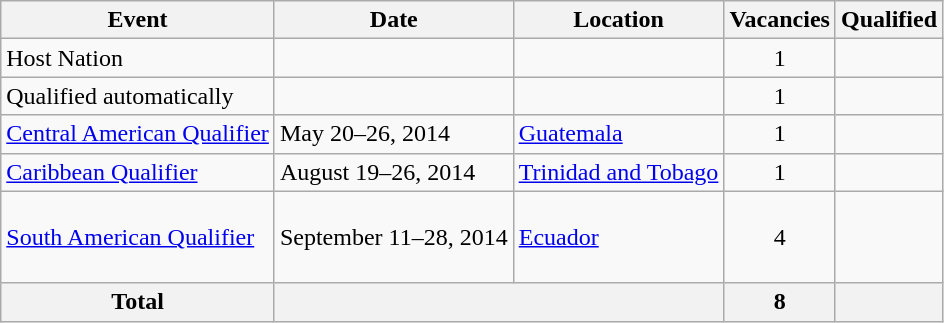<table class="wikitable">
<tr>
<th>Event</th>
<th>Date</th>
<th>Location</th>
<th>Vacancies</th>
<th>Qualified</th>
</tr>
<tr>
<td>Host Nation</td>
<td></td>
<td></td>
<td align=center>1</td>
<td></td>
</tr>
<tr>
<td>Qualified automatically</td>
<td></td>
<td></td>
<td align=center>1</td>
<td></td>
</tr>
<tr>
<td><a href='#'>Central American Qualifier</a></td>
<td>May 20–26, 2014</td>
<td> <a href='#'>Guatemala</a></td>
<td align=center>1</td>
<td></td>
</tr>
<tr>
<td><a href='#'>Caribbean Qualifier</a></td>
<td>August 19–26, 2014</td>
<td> <a href='#'>Trinidad and Tobago</a></td>
<td align=center>1</td>
<td></td>
</tr>
<tr>
<td><a href='#'>South American Qualifier</a></td>
<td>September 11–28, 2014</td>
<td> <a href='#'>Ecuador</a></td>
<td align=center>4</td>
<td><br><br><br></td>
</tr>
<tr>
<th>Total</th>
<th colspan="2"></th>
<th>8</th>
<th></th>
</tr>
</table>
